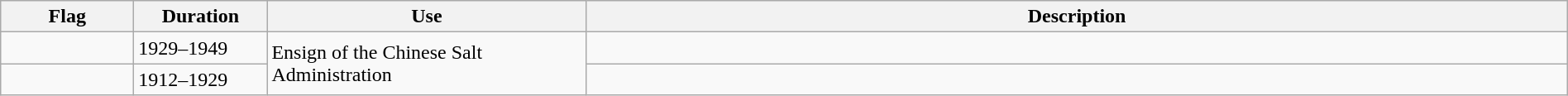<table class="wikitable" width="100%">
<tr>
<th style="width:100px;">Flag</th>
<th style="width:100px;">Duration</th>
<th style="width:250px;">Use</th>
<th style="min-width:250px">Description</th>
</tr>
<tr>
<td></td>
<td>1929–1949</td>
<td rowspan="2">Ensign of the Chinese Salt Administration</td>
<td></td>
</tr>
<tr>
<td></td>
<td>1912–1929</td>
<td></td>
</tr>
</table>
